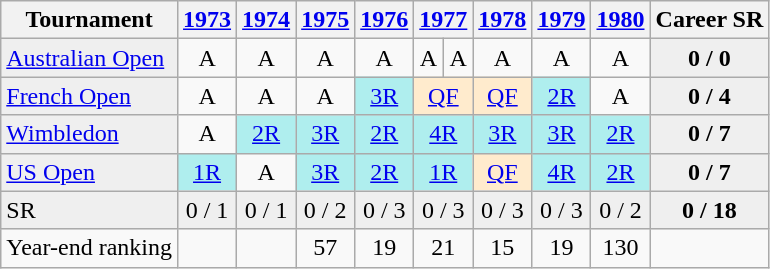<table class="wikitable">
<tr>
<th>Tournament</th>
<th><a href='#'>1973</a></th>
<th><a href='#'>1974</a></th>
<th><a href='#'>1975</a></th>
<th><a href='#'>1976</a></th>
<th colspan=2><a href='#'>1977</a></th>
<th><a href='#'>1978</a></th>
<th><a href='#'>1979</a></th>
<th><a href='#'>1980</a></th>
<th>Career SR</th>
</tr>
<tr>
<td style="background:#EFEFEF;"><a href='#'>Australian Open</a></td>
<td align="center">A</td>
<td align="center">A</td>
<td align="center">A</td>
<td align="center">A</td>
<td align="center">A</td>
<td align="center">A</td>
<td align="center">A</td>
<td align="center">A</td>
<td align="center">A</td>
<td align="center" style="background:#EFEFEF;"><strong>0 / 0</strong></td>
</tr>
<tr>
<td style="background:#EFEFEF;"><a href='#'>French Open</a></td>
<td align="center">A</td>
<td align="center">A</td>
<td align="center">A</td>
<td align="center" style="background:#afeeee;"><a href='#'>3R</a></td>
<td align="center" style="background:#ffebcd;" colspan=2><a href='#'>QF</a></td>
<td align="center" style="background:#ffebcd;"><a href='#'>QF</a></td>
<td align="center" style="background:#afeeee;"><a href='#'>2R</a></td>
<td align="center">A</td>
<td align="center" style="background:#EFEFEF;"><strong>0 / 4</strong></td>
</tr>
<tr>
<td style="background:#EFEFEF;"><a href='#'>Wimbledon</a></td>
<td align="center">A</td>
<td align="center" style="background:#afeeee;"><a href='#'>2R</a></td>
<td align="center" style="background:#afeeee;"><a href='#'>3R</a></td>
<td align="center" style="background:#afeeee;"><a href='#'>2R</a></td>
<td align="center" style="background:#afeeee;" colspan=2><a href='#'>4R</a></td>
<td align="center" style="background:#afeeee;"><a href='#'>3R</a></td>
<td align="center" style="background:#afeeee;"><a href='#'>3R</a></td>
<td align="center" style="background:#afeeee;"><a href='#'>2R</a></td>
<td align="center" style="background:#EFEFEF;"><strong>0 / 7</strong></td>
</tr>
<tr>
<td style="background:#EFEFEF;"><a href='#'>US Open</a></td>
<td align="center" style="background:#afeeee;"><a href='#'>1R</a></td>
<td align="center">A</td>
<td align="center" style="background:#afeeee;"><a href='#'>3R</a></td>
<td align="center" style="background:#afeeee;"><a href='#'>2R</a></td>
<td align="center" style="background:#afeeee;" colspan=2><a href='#'>1R</a></td>
<td align="center" style="background:#ffebcd;"><a href='#'>QF</a></td>
<td align="center" style="background:#afeeee;"><a href='#'>4R</a></td>
<td align="center" style="background:#afeeee;"><a href='#'>2R</a></td>
<td align="center" style="background:#EFEFEF;"><strong>0 / 7</strong></td>
</tr>
<tr>
<td style="background:#EFEFEF;">SR</td>
<td align="center" style="background:#EFEFEF;">0 / 1</td>
<td align="center" style="background:#EFEFEF;">0 / 1</td>
<td align="center" style="background:#EFEFEF;">0 / 2</td>
<td align="center" style="background:#EFEFEF;">0 / 3</td>
<td align="center" style="background:#EFEFEF;" colspan=2>0 / 3</td>
<td align="center" style="background:#EFEFEF;">0 / 3</td>
<td align="center" style="background:#EFEFEF;">0 / 3</td>
<td align="center" style="background:#EFEFEF;">0 / 2</td>
<td align="center" style="background:#EFEFEF;"><strong>0 / 18</strong></td>
</tr>
<tr>
<td align=left>Year-end ranking</td>
<td align="center"></td>
<td align="center"></td>
<td align="center">57</td>
<td align="center">19</td>
<td align="center" colspan=2>21</td>
<td align="center">15</td>
<td align="center">19</td>
<td align="center">130</td>
</tr>
</table>
